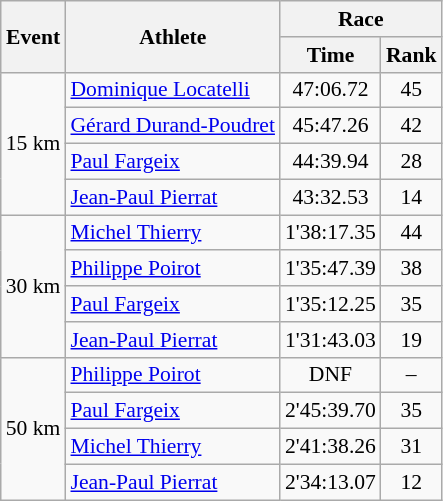<table class="wikitable" border="1" style="font-size:90%">
<tr>
<th rowspan=2>Event</th>
<th rowspan=2>Athlete</th>
<th colspan=2>Race</th>
</tr>
<tr>
<th>Time</th>
<th>Rank</th>
</tr>
<tr>
<td rowspan=4>15 km</td>
<td><a href='#'>Dominique Locatelli</a></td>
<td align=center>47:06.72</td>
<td align=center>45</td>
</tr>
<tr>
<td><a href='#'>Gérard Durand-Poudret</a></td>
<td align=center>45:47.26</td>
<td align=center>42</td>
</tr>
<tr>
<td><a href='#'>Paul Fargeix</a></td>
<td align=center>44:39.94</td>
<td align=center>28</td>
</tr>
<tr>
<td><a href='#'>Jean-Paul Pierrat</a></td>
<td align=center>43:32.53</td>
<td align=center>14</td>
</tr>
<tr>
<td rowspan=4>30 km</td>
<td><a href='#'>Michel Thierry</a></td>
<td align=center>1'38:17.35</td>
<td align=center>44</td>
</tr>
<tr>
<td><a href='#'>Philippe Poirot</a></td>
<td align=center>1'35:47.39</td>
<td align=center>38</td>
</tr>
<tr>
<td><a href='#'>Paul Fargeix</a></td>
<td align=center>1'35:12.25</td>
<td align=center>35</td>
</tr>
<tr>
<td><a href='#'>Jean-Paul Pierrat</a></td>
<td align=center>1'31:43.03</td>
<td align=center>19</td>
</tr>
<tr>
<td rowspan=4>50 km</td>
<td><a href='#'>Philippe Poirot</a></td>
<td align=center>DNF</td>
<td align=center>–</td>
</tr>
<tr>
<td><a href='#'>Paul Fargeix</a></td>
<td align=center>2'45:39.70</td>
<td align=center>35</td>
</tr>
<tr>
<td><a href='#'>Michel Thierry</a></td>
<td align=center>2'41:38.26</td>
<td align=center>31</td>
</tr>
<tr>
<td><a href='#'>Jean-Paul Pierrat</a></td>
<td align=center>2'34:13.07</td>
<td align=center>12</td>
</tr>
</table>
